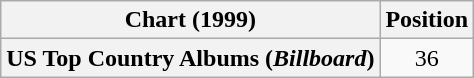<table class="wikitable plainrowheaders" style="text-align:center">
<tr>
<th scope="col">Chart (1999)</th>
<th scope="col">Position</th>
</tr>
<tr>
<th scope="row">US Top Country Albums (<em>Billboard</em>)</th>
<td>36</td>
</tr>
</table>
